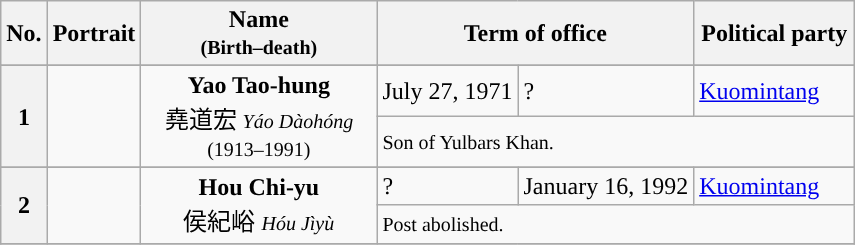<table class="wikitable">
<tr>
<th>No.</th>
<th>Portrait</th>
<th width="150px">Name<br><small>(Birth–death)</small></th>
<th colspan="2" width="200px">Term of office</th>
<th width="100px">Political party</th>
</tr>
<tr>
</tr>
<tr>
<th rowspan="2" style="background-color:">1</th>
<td rowspan="2" align="center"></td>
<td rowspan="2" align="center"><strong>Yao Tao-hung</strong><br><span>堯道宏</span>
<small><em>Yáo Dàohóng</em></small>
<small>(1913–1991)</small></td>
<td>July 27, 1971</td>
<td>?</td>
<td><a href='#'>Kuomintang</a></td>
</tr>
<tr>
<td colspan="4"><small>Son of Yulbars Khan.</small></td>
</tr>
<tr>
</tr>
<tr>
<th rowspan="2" style="background-color:">2</th>
<td rowspan="2" align="center"></td>
<td rowspan="2" align="center"><strong>Hou Chi-yu</strong><br><span>侯紀峪</span>
<small><em>Hóu Jìyù</em></small></td>
<td>?</td>
<td>January 16, 1992</td>
<td><a href='#'>Kuomintang</a></td>
</tr>
<tr>
<td colspan="4"><small>Post abolished.</small></td>
</tr>
<tr>
</tr>
</table>
